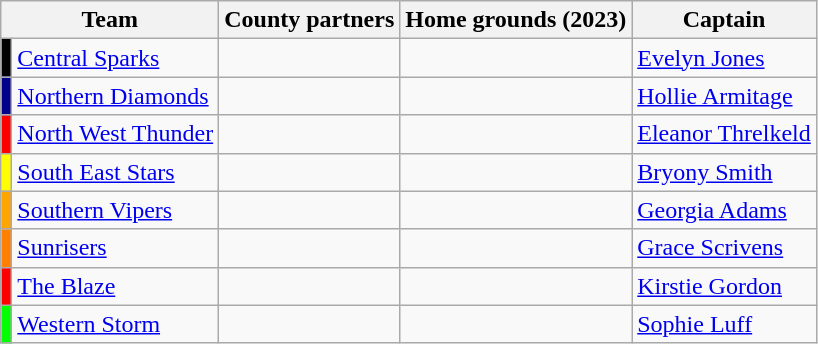<table class="wikitable">
<tr>
<th colspan="2">Team</th>
<th>County partners</th>
<th>Home grounds (2023)</th>
<th>Captain</th>
</tr>
<tr>
<td style="background:#000000;"></td>
<td><a href='#'>Central Sparks</a></td>
<td><small></small></td>
<td><small></small></td>
<td><a href='#'>Evelyn Jones</a></td>
</tr>
<tr>
<td style="background:#00008b;"></td>
<td><a href='#'>Northern Diamonds</a></td>
<td><small></small></td>
<td><small></small></td>
<td><a href='#'>Hollie Armitage</a></td>
</tr>
<tr>
<td style="background:	#FF0000;"></td>
<td><a href='#'>North West Thunder</a></td>
<td><small></small></td>
<td><small></small></td>
<td><a href='#'>Eleanor Threlkeld</a></td>
</tr>
<tr>
<td style="background:	#ffff00;"></td>
<td><a href='#'>South East Stars</a></td>
<td><small></small></td>
<td><small></small></td>
<td><a href='#'>Bryony Smith</a></td>
</tr>
<tr>
<td style="background:#FFA500;"></td>
<td><a href='#'>Southern Vipers</a></td>
<td><small></small></td>
<td><small></small></td>
<td><a href='#'>Georgia Adams</a></td>
</tr>
<tr>
<td style="background:	#FF8000;"></td>
<td><a href='#'>Sunrisers</a></td>
<td><small></small></td>
<td><small></small></td>
<td><a href='#'>Grace Scrivens</a></td>
</tr>
<tr>
<td style="background:#FF0000;"></td>
<td><a href='#'>The Blaze</a></td>
<td><small></small></td>
<td><small></small></td>
<td><a href='#'>Kirstie Gordon</a></td>
</tr>
<tr>
<td style="background:#00FF00;"></td>
<td><a href='#'>Western Storm</a></td>
<td><small></small></td>
<td><small></small></td>
<td><a href='#'>Sophie Luff</a></td>
</tr>
</table>
